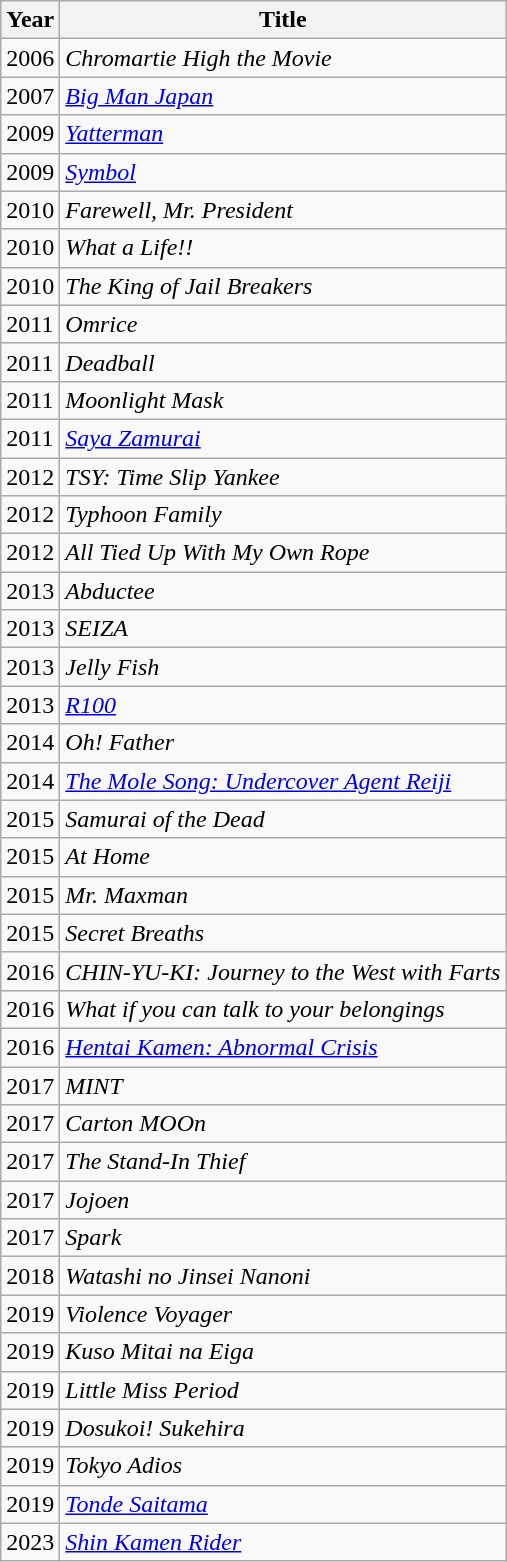<table class = "wikitable sortable">
<tr>
<th>Year</th>
<th>Title</th>
</tr>
<tr>
<td>2006</td>
<td><em>Chromartie High the Movie</em></td>
</tr>
<tr>
<td>2007</td>
<td><em><a href='#'>Big Man Japan</a></em></td>
</tr>
<tr>
<td>2009</td>
<td><em><a href='#'>Yatterman</a></em></td>
</tr>
<tr>
<td>2009</td>
<td><em><a href='#'>Symbol</a></em></td>
</tr>
<tr>
<td>2010</td>
<td><em>Farewell, Mr. President</em></td>
</tr>
<tr>
<td>2010</td>
<td><em>What a Life!!</em></td>
</tr>
<tr>
<td>2010</td>
<td><em>The King of Jail Breakers</em></td>
</tr>
<tr>
<td>2011</td>
<td><em>Omrice</em></td>
</tr>
<tr>
<td>2011</td>
<td><em>Deadball</em></td>
</tr>
<tr>
<td>2011</td>
<td><em>Moonlight Mask</em></td>
</tr>
<tr>
<td>2011</td>
<td><em><a href='#'>Saya Zamurai</a></em></td>
</tr>
<tr>
<td>2012</td>
<td><em>TSY: Time Slip Yankee</em></td>
</tr>
<tr>
<td>2012</td>
<td><em>Typhoon Family</em></td>
</tr>
<tr>
<td>2012</td>
<td><em>All Tied Up With My Own Rope</em></td>
</tr>
<tr>
<td>2013</td>
<td><em>Abductee</em></td>
</tr>
<tr>
<td>2013</td>
<td><em>SEIZA</em></td>
</tr>
<tr>
<td>2013</td>
<td><em>Jelly Fish</em></td>
</tr>
<tr>
<td>2013</td>
<td><em><a href='#'>R100</a></em></td>
</tr>
<tr>
<td>2014</td>
<td><em>Oh! Father</em></td>
</tr>
<tr>
<td>2014</td>
<td><em><a href='#'>The Mole Song: Undercover Agent Reiji</a></em></td>
</tr>
<tr>
<td>2015</td>
<td><em>Samurai of the Dead</em></td>
</tr>
<tr>
<td>2015</td>
<td><em>At Home</em></td>
</tr>
<tr>
<td>2015</td>
<td><em>Mr. Maxman</em></td>
</tr>
<tr>
<td>2015</td>
<td><em>Secret Breaths</em></td>
</tr>
<tr>
<td>2016</td>
<td><em>CHIN-YU-KI: Journey to the West with Farts</em></td>
</tr>
<tr>
<td>2016</td>
<td><em>What if you can talk to your belongings</em></td>
</tr>
<tr>
<td>2016</td>
<td><em><a href='#'>Hentai Kamen: Abnormal Crisis</a></em></td>
</tr>
<tr>
<td>2017</td>
<td><em>MINT</em></td>
</tr>
<tr>
<td>2017</td>
<td><em>Carton MOOn</em></td>
</tr>
<tr>
<td>2017</td>
<td><em>The Stand-In Thief</em></td>
</tr>
<tr>
<td>2017</td>
<td><em>Jojoen</em></td>
</tr>
<tr>
<td>2017</td>
<td><em>Spark</em></td>
</tr>
<tr>
<td>2018</td>
<td><em>Watashi no Jinsei Nanoni</em></td>
</tr>
<tr>
<td>2019</td>
<td><em>Violence Voyager</em></td>
</tr>
<tr>
<td>2019</td>
<td><em>Kuso Mitai na Eiga</em></td>
</tr>
<tr>
<td>2019</td>
<td><em>Little Miss Period</em></td>
</tr>
<tr>
<td>2019</td>
<td><em>Dosukoi! Sukehira</em></td>
</tr>
<tr>
<td>2019</td>
<td><em> Tokyo Adios</em></td>
</tr>
<tr>
<td>2019</td>
<td><em><a href='#'>Tonde Saitama</a></em></td>
</tr>
<tr>
<td>2023</td>
<td><em><a href='#'>Shin Kamen Rider</a></em></td>
</tr>
</table>
